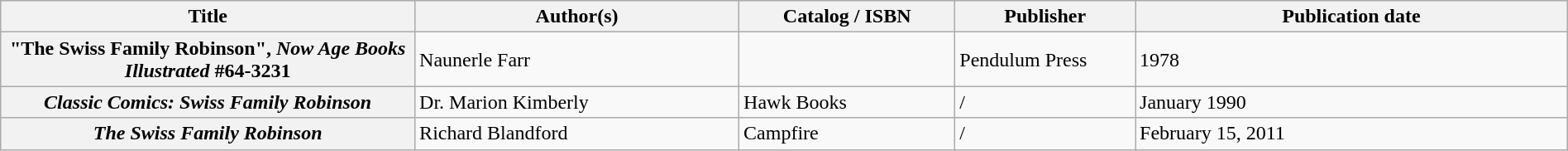<table class="wikitable sortable" style="width:100%;">
<tr>
<th scope="col" style="width:23%;">Title</th>
<th scope="col" style="width:18%;">Author(s)</th>
<th scope="col" style="width:12%;">Catalog / ISBN</th>
<th scope="col" style="width:10%;">Publisher</th>
<th scope="col" style="width:24%;">Publication date</th>
</tr>
<tr>
<th>"The Swiss Family Robinson", <em>Now Age Books Illustrated</em> #64-3231</th>
<td>Naunerle Farr</td>
<td></td>
<td>Pendulum Press</td>
<td>1978</td>
</tr>
<tr>
<th><em>Classic Comics: Swiss Family Robinson</em></th>
<td>Dr. Marion Kimberly</td>
<td>Hawk Books</td>
<td> / </td>
<td>January 1990</td>
</tr>
<tr>
<th><em>The Swiss Family Robinson</em></th>
<td>Richard Blandford</td>
<td>Campfire</td>
<td> / </td>
<td>February 15, 2011</td>
</tr>
</table>
